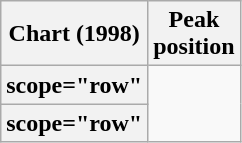<table class="wikitable sortable plainrowheaders">
<tr>
<th scope="col">Chart (1998)</th>
<th scope="col">Peak<br>position</th>
</tr>
<tr>
<th>scope="row"</th>
</tr>
<tr>
<th>scope="row"</th>
</tr>
</table>
